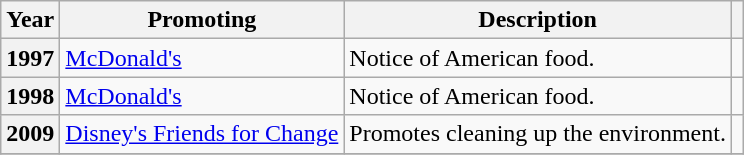<table class="wikitable plainrowheaders sortable" style="margin-right: 0;">
<tr>
<th scope="col">Year</th>
<th scope="col">Promoting</th>
<th scope="col" class="unsortable">Description</th>
<th scope="col" class="unsortable"></th>
</tr>
<tr>
<th scope=row>1997</th>
<td><a href='#'>McDonald's</a></td>
<td style="text-align:left;">Notice of American food.</td>
<td></td>
</tr>
<tr>
<th scope=row>1998</th>
<td><a href='#'>McDonald's</a></td>
<td style="text-align:left;">Notice of American food.</td>
<td></td>
</tr>
<tr>
<th scope=row>2009</th>
<td><a href='#'>Disney's Friends for Change</a></td>
<td style="text-align:left;">Promotes cleaning up the environment.</td>
<td></td>
</tr>
<tr>
</tr>
</table>
